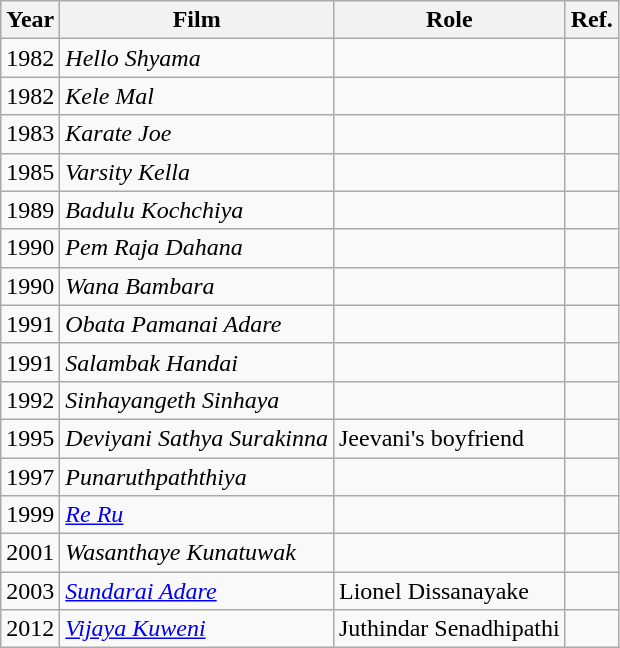<table class="wikitable">
<tr>
<th>Year</th>
<th>Film</th>
<th>Role</th>
<th>Ref.</th>
</tr>
<tr>
<td>1982</td>
<td><em>Hello Shyama</em></td>
<td></td>
<td></td>
</tr>
<tr>
<td>1982</td>
<td><em>Kele Mal</em></td>
<td></td>
<td></td>
</tr>
<tr>
<td>1983</td>
<td><em>Karate Joe</em></td>
<td></td>
<td></td>
</tr>
<tr>
<td>1985</td>
<td><em>Varsity Kella</em></td>
<td></td>
<td></td>
</tr>
<tr>
<td>1989</td>
<td><em>Badulu Kochchiya</em></td>
<td></td>
<td></td>
</tr>
<tr>
<td>1990</td>
<td><em>Pem Raja Dahana</em></td>
<td></td>
<td></td>
</tr>
<tr>
<td>1990</td>
<td><em>Wana Bambara</em></td>
<td></td>
<td></td>
</tr>
<tr>
<td>1991</td>
<td><em>Obata Pamanai Adare</em></td>
<td></td>
<td></td>
</tr>
<tr>
<td>1991</td>
<td><em>Salambak Handai</em></td>
<td></td>
<td></td>
</tr>
<tr>
<td>1992</td>
<td><em>Sinhayangeth Sinhaya</em></td>
<td></td>
<td></td>
</tr>
<tr>
<td>1995</td>
<td><em>Deviyani Sathya Surakinna</em></td>
<td>Jeevani's boyfriend</td>
<td></td>
</tr>
<tr>
<td>1997</td>
<td><em>Punaruthpaththiya</em></td>
<td></td>
<td></td>
</tr>
<tr>
<td>1999</td>
<td><em><a href='#'>Re Ru</a></em></td>
<td></td>
<td></td>
</tr>
<tr>
<td>2001</td>
<td><em>Wasanthaye Kunatuwak</em></td>
<td></td>
<td></td>
</tr>
<tr>
<td>2003</td>
<td><em><a href='#'>Sundarai Adare</a></em></td>
<td>Lionel Dissanayake</td>
<td></td>
</tr>
<tr>
<td>2012</td>
<td><em><a href='#'>Vijaya Kuweni</a></em></td>
<td>Juthindar Senadhipathi</td>
<td></td>
</tr>
</table>
